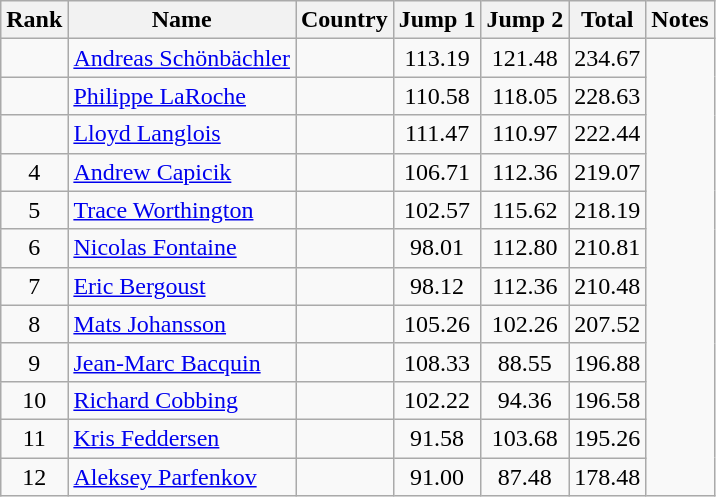<table class="wikitable sortable" style="text-align:center">
<tr>
<th>Rank</th>
<th>Name</th>
<th>Country</th>
<th>Jump 1</th>
<th>Jump 2</th>
<th>Total</th>
<th>Notes</th>
</tr>
<tr>
<td></td>
<td align=left><a href='#'>Andreas Schönbächler</a></td>
<td align=left></td>
<td>113.19</td>
<td>121.48</td>
<td>234.67</td>
</tr>
<tr>
<td></td>
<td align=left><a href='#'>Philippe LaRoche</a></td>
<td align=left></td>
<td>110.58</td>
<td>118.05</td>
<td>228.63</td>
</tr>
<tr>
<td></td>
<td align=left><a href='#'>Lloyd Langlois</a></td>
<td align=left></td>
<td>111.47</td>
<td>110.97</td>
<td>222.44</td>
</tr>
<tr>
<td>4</td>
<td align=left><a href='#'>Andrew Capicik</a></td>
<td align=left></td>
<td>106.71</td>
<td>112.36</td>
<td>219.07</td>
</tr>
<tr>
<td>5</td>
<td align=left><a href='#'>Trace Worthington</a></td>
<td align=left></td>
<td>102.57</td>
<td>115.62</td>
<td>218.19</td>
</tr>
<tr>
<td>6</td>
<td align=left><a href='#'>Nicolas Fontaine</a></td>
<td align=left></td>
<td>98.01</td>
<td>112.80</td>
<td>210.81</td>
</tr>
<tr>
<td>7</td>
<td align=left><a href='#'>Eric Bergoust</a></td>
<td align=left></td>
<td>98.12</td>
<td>112.36</td>
<td>210.48</td>
</tr>
<tr>
<td>8</td>
<td align=left><a href='#'>Mats Johansson</a></td>
<td align=left></td>
<td>105.26</td>
<td>102.26</td>
<td>207.52</td>
</tr>
<tr>
<td>9</td>
<td align=left><a href='#'>Jean-Marc Bacquin</a></td>
<td align=left></td>
<td>108.33</td>
<td>88.55</td>
<td>196.88</td>
</tr>
<tr>
<td>10</td>
<td align=left><a href='#'>Richard Cobbing</a></td>
<td align=left></td>
<td>102.22</td>
<td>94.36</td>
<td>196.58</td>
</tr>
<tr>
<td>11</td>
<td align=left><a href='#'>Kris Feddersen</a></td>
<td align=left></td>
<td>91.58</td>
<td>103.68</td>
<td>195.26</td>
</tr>
<tr>
<td>12</td>
<td align=left><a href='#'>Aleksey Parfenkov</a></td>
<td align=left></td>
<td>91.00</td>
<td>87.48</td>
<td>178.48</td>
</tr>
</table>
